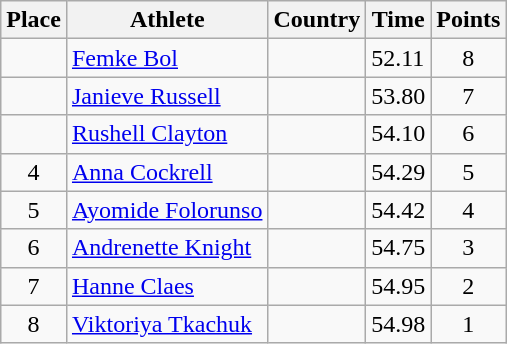<table class="wikitable">
<tr>
<th>Place</th>
<th>Athlete</th>
<th>Country</th>
<th>Time</th>
<th>Points</th>
</tr>
<tr>
<td align=center></td>
<td><a href='#'>Femke Bol</a></td>
<td></td>
<td>52.11</td>
<td align=center>8</td>
</tr>
<tr>
<td align=center></td>
<td><a href='#'>Janieve Russell</a></td>
<td></td>
<td>53.80</td>
<td align=center>7</td>
</tr>
<tr>
<td align=center></td>
<td><a href='#'>Rushell Clayton</a></td>
<td></td>
<td>54.10</td>
<td align=center>6</td>
</tr>
<tr>
<td align=center>4</td>
<td><a href='#'>Anna Cockrell</a></td>
<td></td>
<td>54.29</td>
<td align=center>5</td>
</tr>
<tr>
<td align=center>5</td>
<td><a href='#'>Ayomide Folorunso</a></td>
<td></td>
<td>54.42</td>
<td align=center>4</td>
</tr>
<tr>
<td align=center>6</td>
<td><a href='#'>Andrenette Knight</a></td>
<td></td>
<td>54.75</td>
<td align=center>3</td>
</tr>
<tr>
<td align=center>7</td>
<td><a href='#'>Hanne Claes</a></td>
<td></td>
<td>54.95</td>
<td align=center>2</td>
</tr>
<tr>
<td align=center>8</td>
<td><a href='#'>Viktoriya Tkachuk</a></td>
<td></td>
<td>54.98</td>
<td align=center>1</td>
</tr>
</table>
